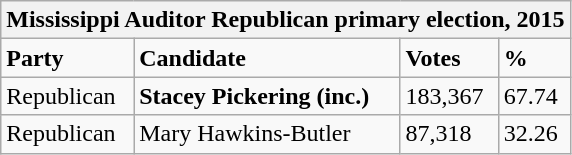<table class="wikitable">
<tr>
<th colspan="4">Mississippi Auditor Republican primary election, 2015</th>
</tr>
<tr>
<td><strong>Party</strong></td>
<td><strong>Candidate</strong></td>
<td><strong>Votes</strong></td>
<td><strong>%</strong></td>
</tr>
<tr>
<td>Republican</td>
<td><strong>Stacey Pickering (inc.)</strong></td>
<td>183,367</td>
<td>67.74</td>
</tr>
<tr>
<td>Republican</td>
<td>Mary Hawkins-Butler</td>
<td>87,318</td>
<td>32.26</td>
</tr>
</table>
